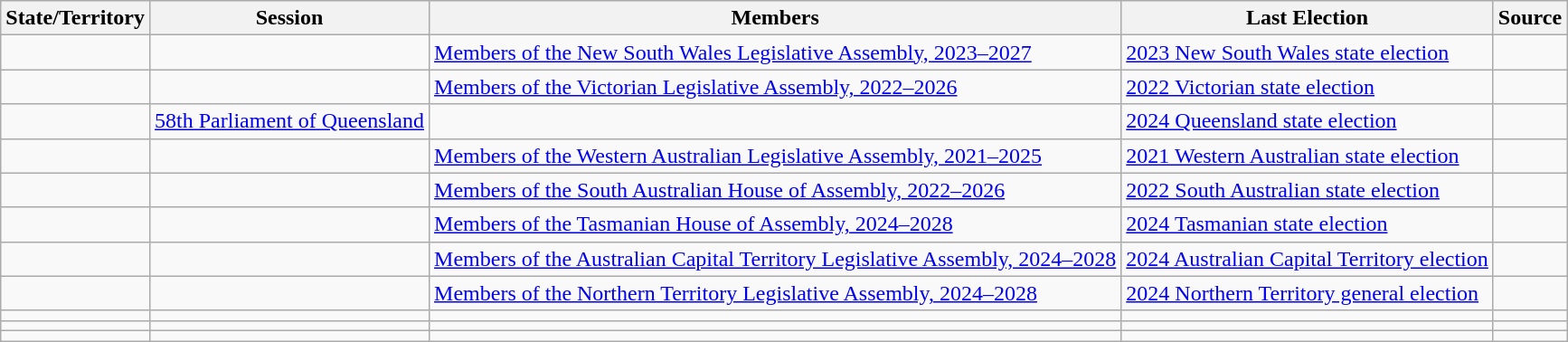<table class="wikitable">
<tr>
<th>State/Territory</th>
<th>Session</th>
<th>Members</th>
<th>Last Election</th>
<th>Source</th>
</tr>
<tr>
<td></td>
<td></td>
<td><a href='#'>Members of the New South Wales Legislative Assembly, 2023–2027</a></td>
<td><a href='#'>2023 New South Wales state election</a></td>
<td></td>
</tr>
<tr>
<td></td>
<td></td>
<td><a href='#'>Members of the Victorian Legislative Assembly, 2022–2026</a></td>
<td><a href='#'>2022 Victorian state election</a></td>
<td></td>
</tr>
<tr>
<td></td>
<td><a href='#'>58th Parliament of Queensland</a></td>
<td></td>
<td><a href='#'>2024 Queensland state election</a></td>
<td></td>
</tr>
<tr>
<td></td>
<td></td>
<td><a href='#'>Members of the Western Australian Legislative Assembly, 2021–2025</a></td>
<td><a href='#'>2021 Western Australian state election</a></td>
<td></td>
</tr>
<tr>
<td></td>
<td></td>
<td><a href='#'>Members of the South Australian House of Assembly, 2022–2026</a></td>
<td><a href='#'>2022 South Australian state election</a></td>
<td></td>
</tr>
<tr>
<td></td>
<td></td>
<td><a href='#'>Members of the Tasmanian House of Assembly, 2024–2028</a></td>
<td><a href='#'>2024 Tasmanian state election</a></td>
<td></td>
</tr>
<tr>
<td></td>
<td></td>
<td><a href='#'>Members of the Australian Capital Territory Legislative Assembly, 2024–2028</a></td>
<td><a href='#'>2024 Australian Capital Territory election</a></td>
<td></td>
</tr>
<tr>
<td></td>
<td></td>
<td><a href='#'>Members of the Northern Territory Legislative Assembly, 2024–2028</a></td>
<td><a href='#'>2024 Northern Territory general election</a></td>
<td></td>
</tr>
<tr>
<td></td>
<td></td>
<td></td>
<td></td>
<td></td>
</tr>
<tr>
<td></td>
<td></td>
<td></td>
<td></td>
<td></td>
</tr>
<tr>
<td></td>
<td></td>
<td></td>
<td></td>
<td></td>
</tr>
</table>
